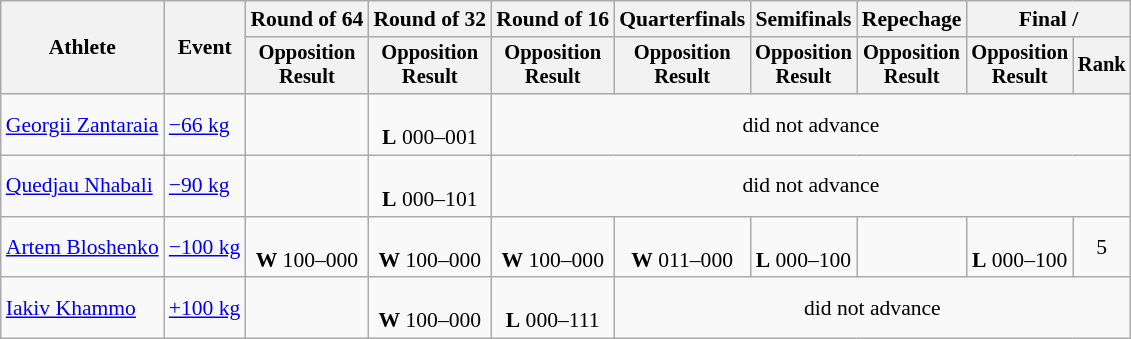<table class="wikitable" style="font-size:90%">
<tr>
<th rowspan="2">Athlete</th>
<th rowspan="2">Event</th>
<th>Round of 64</th>
<th>Round of 32</th>
<th>Round of 16</th>
<th>Quarterfinals</th>
<th>Semifinals</th>
<th>Repechage</th>
<th colspan=2>Final / </th>
</tr>
<tr style="font-size:95%">
<th>Opposition<br>Result</th>
<th>Opposition<br>Result</th>
<th>Opposition<br>Result</th>
<th>Opposition<br>Result</th>
<th>Opposition<br>Result</th>
<th>Opposition<br>Result</th>
<th>Opposition<br>Result</th>
<th>Rank</th>
</tr>
<tr align=center>
<td align=left><a href='#'>Georgii Zantaraia</a></td>
<td align=left><a href='#'>−66 kg</a></td>
<td></td>
<td><br><strong>L</strong> 000–001</td>
<td colspan=6>did not advance</td>
</tr>
<tr align=center>
<td align=left><a href='#'>Quedjau Nhabali</a></td>
<td align=left><a href='#'>−90 kg</a></td>
<td></td>
<td><br><strong>L</strong> 000–101</td>
<td colspan=6>did not advance</td>
</tr>
<tr align=center>
<td align=left><a href='#'>Artem Bloshenko</a></td>
<td align=left><a href='#'>−100 kg</a></td>
<td><br><strong>W</strong> 100–000</td>
<td><br><strong>W</strong> 100–000</td>
<td><br><strong>W</strong> 100–000</td>
<td><br><strong>W</strong> 011–000</td>
<td><br><strong>L</strong> 000–100</td>
<td></td>
<td><br><strong>L</strong> 000–100</td>
<td>5</td>
</tr>
<tr align=center>
<td align=left><a href='#'>Iakiv Khammo</a></td>
<td align=left><a href='#'>+100 kg</a></td>
<td></td>
<td><br><strong>W</strong> 100–000</td>
<td><br><strong>L</strong> 000–111</td>
<td colspan=5>did not advance</td>
</tr>
</table>
